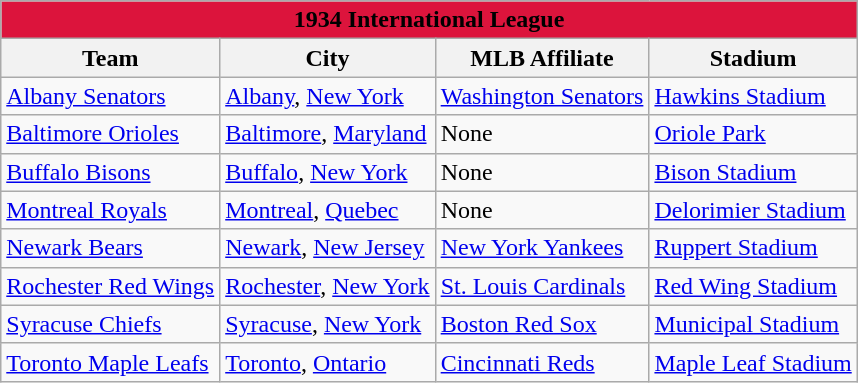<table class="wikitable" style="width:auto">
<tr>
<td bgcolor="#DC143C" align="center" colspan="7"><strong><span>1934 International League</span></strong></td>
</tr>
<tr>
<th>Team</th>
<th>City</th>
<th>MLB Affiliate</th>
<th>Stadium</th>
</tr>
<tr>
<td><a href='#'>Albany Senators</a></td>
<td><a href='#'>Albany</a>, <a href='#'>New York</a></td>
<td><a href='#'>Washington Senators</a></td>
<td><a href='#'>Hawkins Stadium</a></td>
</tr>
<tr>
<td><a href='#'>Baltimore Orioles</a></td>
<td><a href='#'>Baltimore</a>, <a href='#'>Maryland</a></td>
<td>None</td>
<td><a href='#'>Oriole Park</a></td>
</tr>
<tr>
<td><a href='#'>Buffalo Bisons</a></td>
<td><a href='#'>Buffalo</a>, <a href='#'>New York</a></td>
<td>None</td>
<td><a href='#'>Bison Stadium</a></td>
</tr>
<tr>
<td><a href='#'>Montreal Royals</a></td>
<td><a href='#'>Montreal</a>, <a href='#'>Quebec</a></td>
<td>None</td>
<td><a href='#'>Delorimier Stadium</a></td>
</tr>
<tr>
<td><a href='#'>Newark Bears</a></td>
<td><a href='#'>Newark</a>, <a href='#'>New Jersey</a></td>
<td><a href='#'>New York Yankees</a></td>
<td><a href='#'>Ruppert Stadium</a></td>
</tr>
<tr>
<td><a href='#'>Rochester Red Wings</a></td>
<td><a href='#'>Rochester</a>, <a href='#'>New York</a></td>
<td><a href='#'>St. Louis Cardinals</a></td>
<td><a href='#'>Red Wing Stadium</a></td>
</tr>
<tr>
<td><a href='#'>Syracuse Chiefs</a></td>
<td><a href='#'>Syracuse</a>, <a href='#'>New York</a></td>
<td><a href='#'>Boston Red Sox</a></td>
<td><a href='#'>Municipal Stadium</a></td>
</tr>
<tr>
<td><a href='#'>Toronto Maple Leafs</a></td>
<td><a href='#'>Toronto</a>, <a href='#'>Ontario</a></td>
<td><a href='#'>Cincinnati Reds</a></td>
<td><a href='#'>Maple Leaf Stadium</a></td>
</tr>
</table>
